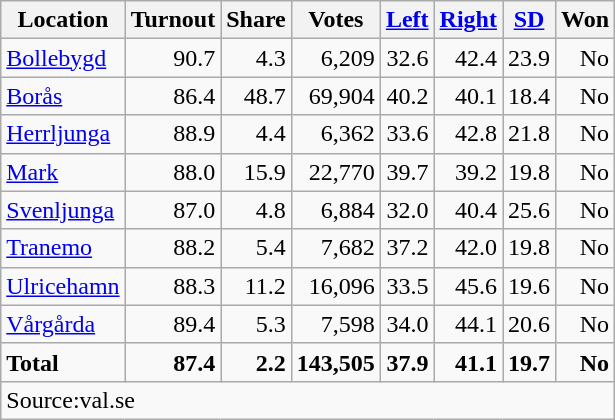<table class="wikitable sortable" style=text-align:right>
<tr>
<th>Location</th>
<th>Turnout</th>
<th>Share</th>
<th>Votes</th>
<th><a href='#'>Left</a></th>
<th><a href='#'>Right</a></th>
<th><a href='#'>SD</a></th>
<th>Won</th>
</tr>
<tr>
<td align=left><a href='#'>Bollebygd</a></td>
<td>90.7</td>
<td>4.3</td>
<td>6,209</td>
<td>32.6</td>
<td>42.4</td>
<td>23.9</td>
<td>No</td>
</tr>
<tr>
<td align=left><a href='#'>Borås</a></td>
<td>86.4</td>
<td>48.7</td>
<td>69,904</td>
<td>40.2</td>
<td>40.1</td>
<td>18.4</td>
<td>No</td>
</tr>
<tr>
<td align=left><a href='#'>Herrljunga</a></td>
<td>88.9</td>
<td>4.4</td>
<td>6,362</td>
<td>33.6</td>
<td>42.8</td>
<td>21.8</td>
<td>No</td>
</tr>
<tr>
<td align=left><a href='#'>Mark</a></td>
<td>88.0</td>
<td>15.9</td>
<td>22,770</td>
<td>39.7</td>
<td>39.2</td>
<td>19.8</td>
<td>No</td>
</tr>
<tr>
<td align=left><a href='#'>Svenljunga</a></td>
<td>87.0</td>
<td>4.8</td>
<td>6,884</td>
<td>32.0</td>
<td>40.4</td>
<td>25.6</td>
<td>No</td>
</tr>
<tr>
<td align=left><a href='#'>Tranemo</a></td>
<td>88.2</td>
<td>5.4</td>
<td>7,682</td>
<td>37.2</td>
<td>42.0</td>
<td>19.8</td>
<td>No</td>
</tr>
<tr>
<td align=left><a href='#'>Ulricehamn</a></td>
<td>88.3</td>
<td>11.2</td>
<td>16,096</td>
<td>33.5</td>
<td>45.6</td>
<td>19.6</td>
<td>No</td>
</tr>
<tr>
<td align=left><a href='#'>Vårgårda</a></td>
<td>89.4</td>
<td>5.3</td>
<td>7,598</td>
<td>34.0</td>
<td>44.1</td>
<td>20.6</td>
<td>No</td>
</tr>
<tr>
<td align=left><strong>Total</strong></td>
<td><strong>87.4</strong></td>
<td><strong>2.2</strong></td>
<td><strong>143,505</strong></td>
<td><strong>37.9</strong></td>
<td><strong>41.1</strong></td>
<td><strong>19.7</strong></td>
<td><strong>No</strong></td>
</tr>
<tr>
<td align=left colspan=8>Source:val.se</td>
</tr>
</table>
